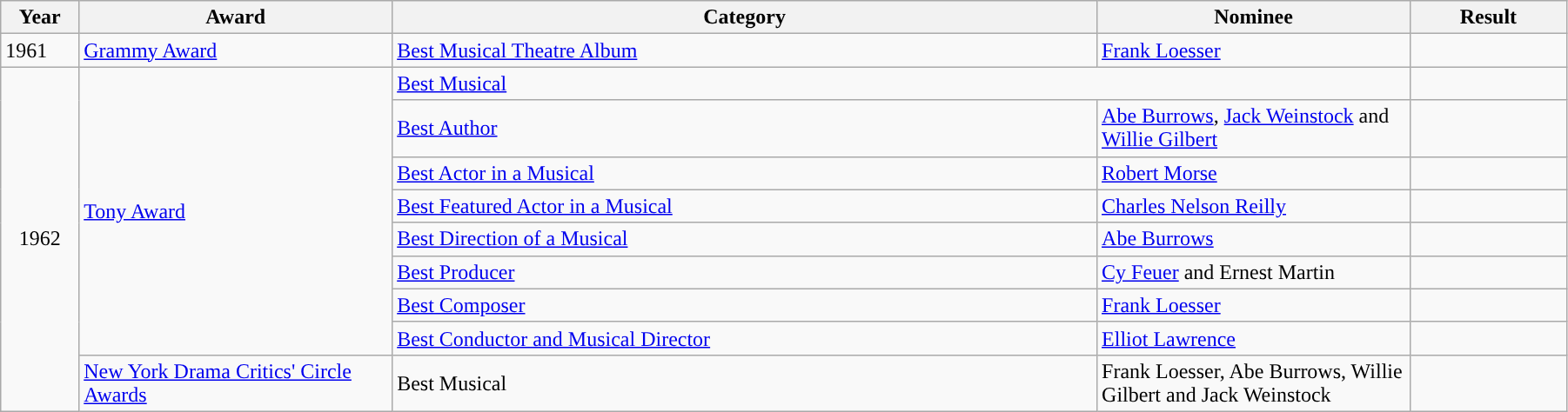<table class="wikitable" width="95%">
<tr>
<th width="5%">Year</th>
<th width="20%">Award</th>
<th width="45%">Category</th>
<th width="20%">Nominee</th>
<th width="10%">Result</th>
</tr>
<tr>
<td rowspan=1" align='center"'>1961</td>
<td rowspan=1"><a href='#'>Grammy Award</a></td>
<td><a href='#'>Best Musical Theatre Album</a></td>
<td><a href='#'>Frank Loesser</a></td>
<td></td>
</tr>
<tr>
<td rowspan="9" align="center">1962</td>
<td rowspan="8"><a href='#'>Tony Award</a></td>
<td colspan="2"><a href='#'>Best Musical</a></td>
<td></td>
</tr>
<tr>
<td><a href='#'>Best Author</a></td>
<td><a href='#'>Abe Burrows</a>, <a href='#'>Jack Weinstock</a> and <a href='#'>Willie Gilbert</a></td>
<td></td>
</tr>
<tr>
<td><a href='#'>Best Actor in a Musical</a></td>
<td><a href='#'>Robert Morse</a></td>
<td></td>
</tr>
<tr>
<td><a href='#'>Best Featured Actor in a Musical</a></td>
<td><a href='#'>Charles Nelson Reilly</a></td>
<td></td>
</tr>
<tr>
<td><a href='#'>Best Direction of a Musical</a></td>
<td><a href='#'>Abe Burrows</a></td>
<td></td>
</tr>
<tr>
<td><a href='#'>Best Producer</a></td>
<td><a href='#'>Cy Feuer</a> and Ernest Martin</td>
<td></td>
</tr>
<tr>
<td><a href='#'>Best Composer</a></td>
<td><a href='#'>Frank Loesser</a></td>
<td></td>
</tr>
<tr>
<td><a href='#'>Best Conductor and Musical Director</a></td>
<td><a href='#'>Elliot Lawrence</a></td>
<td></td>
</tr>
<tr>
<td><a href='#'>New York Drama Critics' Circle Awards</a></td>
<td>Best Musical</td>
<td>Frank Loesser, Abe Burrows, Willie Gilbert and Jack Weinstock</td>
<td></td>
</tr>
</table>
